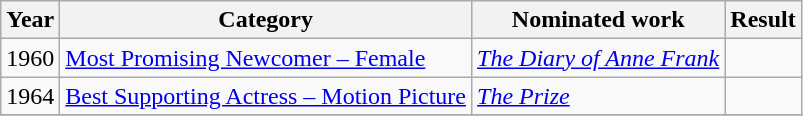<table class="wikitable sortable">
<tr>
<th>Year</th>
<th>Category</th>
<th>Nominated work</th>
<th>Result</th>
</tr>
<tr>
<td>1960</td>
<td><a href='#'>Most Promising Newcomer – Female</a></td>
<td><em><a href='#'>The Diary of Anne Frank</a></em></td>
<td></td>
</tr>
<tr>
<td>1964</td>
<td><a href='#'>Best Supporting Actress – Motion Picture</a></td>
<td><em><a href='#'>The Prize</a></em></td>
<td></td>
</tr>
<tr>
</tr>
</table>
